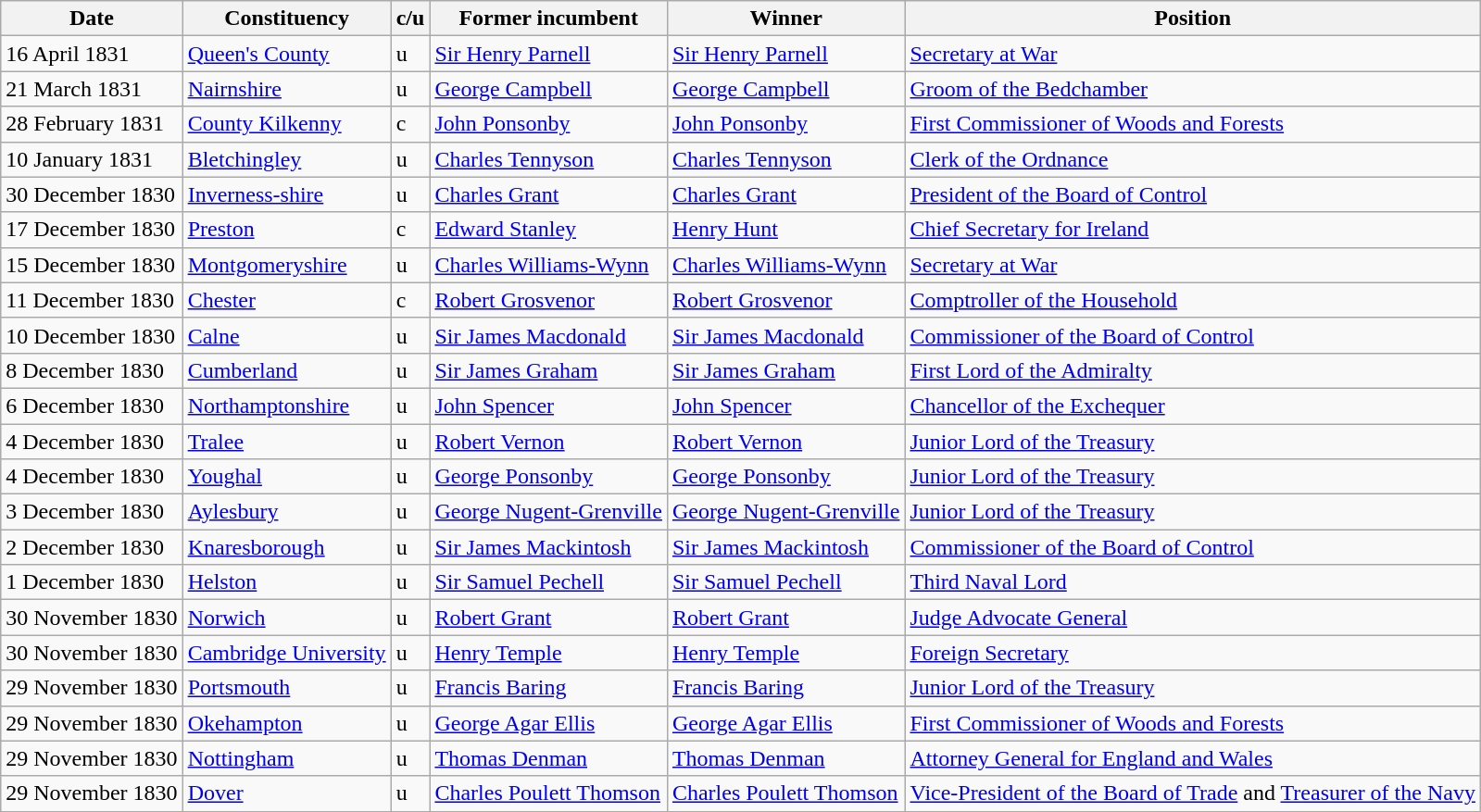<table class="wikitable">
<tr>
<th>Date</th>
<th>Constituency</th>
<th>c/u</th>
<th>Former incumbent</th>
<th>Winner</th>
<th>Position</th>
</tr>
<tr>
<td>16 April 1831</td>
<td><a href='#'>Queen's County</a></td>
<td>u</td>
<td><a href='#'>Sir Henry Parnell</a></td>
<td><a href='#'>Sir Henry Parnell</a></td>
<td><a href='#'>Secretary at War</a></td>
</tr>
<tr>
<td>21 March 1831</td>
<td><a href='#'>Nairnshire</a></td>
<td>u</td>
<td><a href='#'>George Campbell</a></td>
<td><a href='#'>George Campbell</a></td>
<td><a href='#'>Groom of the Bedchamber</a></td>
</tr>
<tr>
<td>28 February 1831</td>
<td><a href='#'>County Kilkenny</a></td>
<td>c</td>
<td><a href='#'>John Ponsonby</a></td>
<td><a href='#'>John Ponsonby</a></td>
<td><a href='#'>First Commissioner of Woods and Forests</a></td>
</tr>
<tr>
<td>10 January 1831</td>
<td><a href='#'>Bletchingley</a></td>
<td>u</td>
<td><a href='#'>Charles Tennyson</a></td>
<td><a href='#'>Charles Tennyson</a></td>
<td><a href='#'>Clerk of the Ordnance</a></td>
</tr>
<tr>
<td>30 December 1830</td>
<td><a href='#'>Inverness-shire</a></td>
<td>u</td>
<td><a href='#'>Charles Grant</a></td>
<td><a href='#'>Charles Grant</a></td>
<td><a href='#'>President of the Board of Control</a></td>
</tr>
<tr>
<td>17 December 1830</td>
<td><a href='#'>Preston</a></td>
<td>c</td>
<td><a href='#'>Edward Stanley</a></td>
<td><a href='#'>Henry Hunt</a></td>
<td><a href='#'>Chief Secretary for Ireland</a></td>
</tr>
<tr>
<td>15 December 1830</td>
<td><a href='#'>Montgomeryshire</a></td>
<td>u</td>
<td><a href='#'>Charles Williams-Wynn</a></td>
<td><a href='#'>Charles Williams-Wynn</a></td>
<td><a href='#'>Secretary at War</a></td>
</tr>
<tr>
<td>11 December 1830</td>
<td><a href='#'>Chester</a></td>
<td>c</td>
<td><a href='#'>Robert Grosvenor</a></td>
<td><a href='#'>Robert Grosvenor</a></td>
<td><a href='#'>Comptroller of the Household</a></td>
</tr>
<tr>
<td>10 December 1830</td>
<td><a href='#'>Calne</a></td>
<td>u</td>
<td><a href='#'>Sir James Macdonald</a></td>
<td><a href='#'>Sir James Macdonald</a></td>
<td><a href='#'>Commissioner of the Board of Control</a></td>
</tr>
<tr>
<td>8 December 1830</td>
<td><a href='#'>Cumberland</a></td>
<td>u</td>
<td><a href='#'>Sir James Graham</a></td>
<td><a href='#'>Sir James Graham</a></td>
<td><a href='#'>First Lord of the Admiralty</a></td>
</tr>
<tr>
<td>6 December 1830</td>
<td><a href='#'>Northamptonshire</a></td>
<td>u</td>
<td><a href='#'>John Spencer</a></td>
<td><a href='#'>John Spencer</a></td>
<td><a href='#'>Chancellor of the Exchequer</a></td>
</tr>
<tr>
<td>4 December 1830</td>
<td><a href='#'>Tralee</a></td>
<td>u</td>
<td><a href='#'>Robert Vernon</a></td>
<td><a href='#'>Robert Vernon</a></td>
<td><a href='#'>Junior Lord of the Treasury</a></td>
</tr>
<tr>
<td>4 December 1830</td>
<td><a href='#'>Youghal</a></td>
<td>u</td>
<td><a href='#'>George Ponsonby</a></td>
<td><a href='#'>George Ponsonby</a></td>
<td><a href='#'>Junior Lord of the Treasury</a></td>
</tr>
<tr>
<td>3 December 1830</td>
<td><a href='#'>Aylesbury</a></td>
<td>u</td>
<td><a href='#'>George Nugent-Grenville</a></td>
<td><a href='#'>George Nugent-Grenville</a></td>
<td><a href='#'>Junior Lord of the Treasury</a></td>
</tr>
<tr>
<td>2 December 1830</td>
<td><a href='#'>Knaresborough</a></td>
<td>u</td>
<td><a href='#'>Sir James Mackintosh</a></td>
<td><a href='#'>Sir James Mackintosh</a></td>
<td><a href='#'>Commissioner of the Board of Control</a></td>
</tr>
<tr>
<td>1 December 1830</td>
<td><a href='#'>Helston</a></td>
<td>u</td>
<td><a href='#'>Sir Samuel Pechell</a></td>
<td><a href='#'>Sir Samuel Pechell</a></td>
<td><a href='#'>Third Naval Lord</a></td>
</tr>
<tr>
<td>30 November 1830</td>
<td><a href='#'>Norwich</a></td>
<td>u</td>
<td><a href='#'>Robert Grant</a></td>
<td><a href='#'>Robert Grant</a></td>
<td><a href='#'>Judge Advocate General</a></td>
</tr>
<tr>
<td>30 November 1830</td>
<td><a href='#'>Cambridge University</a></td>
<td>u</td>
<td><a href='#'>Henry Temple</a></td>
<td><a href='#'>Henry Temple</a></td>
<td><a href='#'>Foreign Secretary</a></td>
</tr>
<tr>
<td>29 November 1830</td>
<td><a href='#'>Portsmouth</a></td>
<td>u</td>
<td><a href='#'>Francis Baring</a></td>
<td><a href='#'>Francis Baring</a></td>
<td><a href='#'>Junior Lord of the Treasury</a></td>
</tr>
<tr>
<td>29 November 1830</td>
<td><a href='#'>Okehampton</a></td>
<td>u</td>
<td><a href='#'>George Agar Ellis</a></td>
<td><a href='#'>George Agar Ellis</a></td>
<td><a href='#'>First Commissioner of Woods and Forests</a></td>
</tr>
<tr>
<td>29 November 1830</td>
<td><a href='#'>Nottingham</a></td>
<td>u</td>
<td><a href='#'>Thomas Denman</a></td>
<td><a href='#'>Thomas Denman</a></td>
<td><a href='#'>Attorney General for England and Wales</a></td>
</tr>
<tr>
<td>29 November 1830</td>
<td><a href='#'>Dover</a></td>
<td>u</td>
<td><a href='#'>Charles Poulett Thomson</a></td>
<td><a href='#'>Charles Poulett Thomson</a></td>
<td><a href='#'>Vice-President of the Board of Trade</a> and <a href='#'>Treasurer of the Navy</a></td>
</tr>
</table>
